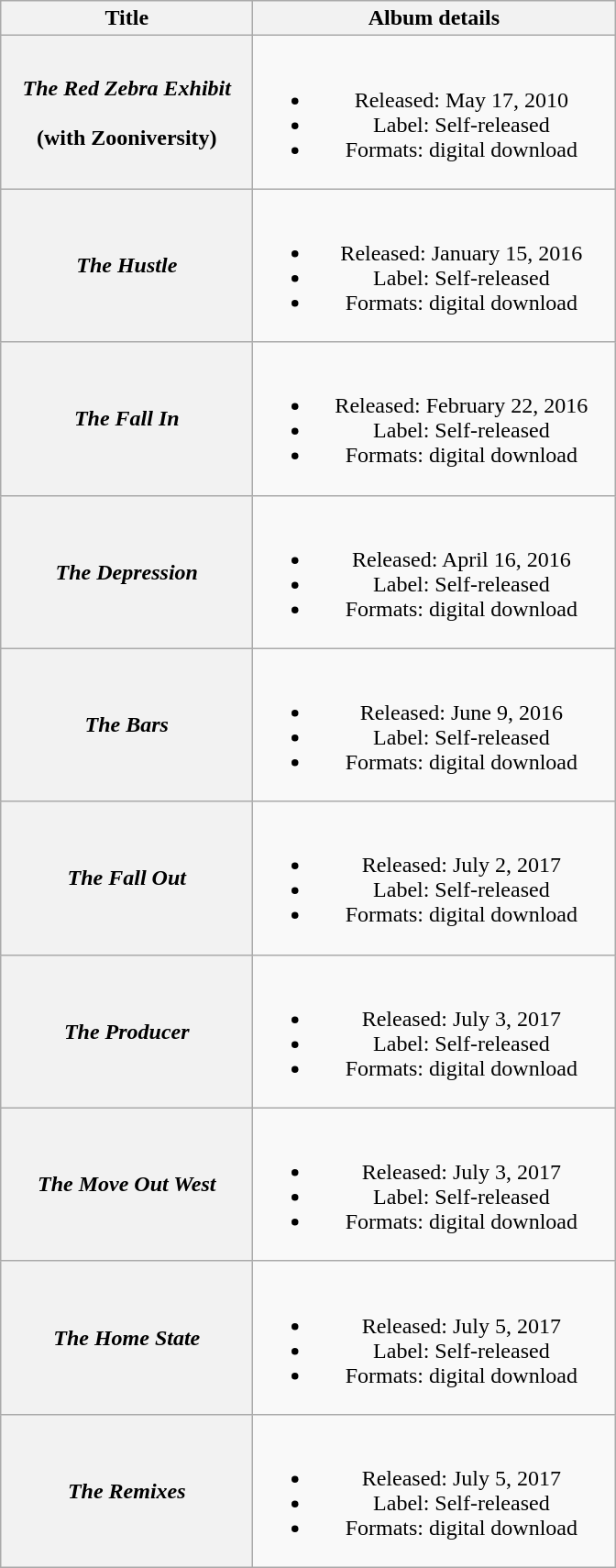<table style="text-align:center;" class="wikitable plainrowheaders">
<tr>
<th style="width:11em;" scope="col">Title</th>
<th style="width:16em;" scope="col">Album details</th>
</tr>
<tr>
<th scope="row"><em>The Red Zebra Exhibit</em><br><br><span>(with Zooniversity)</span></th>
<td><br><ul><li>Released: May 17, 2010</li><li>Label: Self-released</li><li>Formats: digital download</li></ul></td>
</tr>
<tr>
<th scope="row"><em>The Hustle</em></th>
<td><br><ul><li>Released: January 15, 2016</li><li>Label: Self-released</li><li>Formats: digital download</li></ul></td>
</tr>
<tr>
<th scope="row"><em>The Fall In</em></th>
<td><br><ul><li>Released: February 22, 2016</li><li>Label: Self-released</li><li>Formats: digital download</li></ul></td>
</tr>
<tr>
<th scope="row"><em>The Depression</em></th>
<td><br><ul><li>Released: April 16, 2016</li><li>Label: Self-released</li><li>Formats: digital download</li></ul></td>
</tr>
<tr>
<th scope="row"><em>The Bars</em></th>
<td><br><ul><li>Released: June 9, 2016</li><li>Label: Self-released</li><li>Formats: digital download</li></ul></td>
</tr>
<tr>
<th scope="row"><em>The Fall Out</em></th>
<td><br><ul><li>Released: July 2, 2017</li><li>Label: Self-released</li><li>Formats: digital download</li></ul></td>
</tr>
<tr>
<th scope="row"><em>The Producer</em></th>
<td><br><ul><li>Released: July 3, 2017</li><li>Label: Self-released</li><li>Formats: digital download</li></ul></td>
</tr>
<tr>
<th scope="row"><em>The Move Out West</em></th>
<td><br><ul><li>Released: July 3, 2017</li><li>Label: Self-released</li><li>Formats: digital download</li></ul></td>
</tr>
<tr>
<th scope="row"><em>The Home State</em></th>
<td><br><ul><li>Released: July 5, 2017</li><li>Label: Self-released</li><li>Formats: digital download</li></ul></td>
</tr>
<tr>
<th scope="row"><em>The Remixes</em></th>
<td><br><ul><li>Released: July 5, 2017</li><li>Label: Self-released</li><li>Formats: digital download</li></ul></td>
</tr>
</table>
